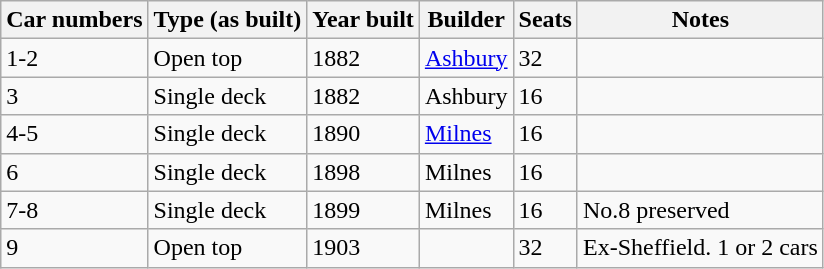<table class="wikitable">
<tr>
<th>Car numbers</th>
<th>Type (as built)</th>
<th>Year built</th>
<th>Builder</th>
<th>Seats</th>
<th>Notes</th>
</tr>
<tr>
<td>1-2</td>
<td>Open top</td>
<td>1882</td>
<td><a href='#'>Ashbury</a></td>
<td>32</td>
<td></td>
</tr>
<tr>
<td>3</td>
<td>Single deck</td>
<td>1882</td>
<td>Ashbury</td>
<td>16</td>
<td></td>
</tr>
<tr>
<td>4-5</td>
<td>Single deck</td>
<td>1890</td>
<td><a href='#'>Milnes</a></td>
<td>16</td>
<td></td>
</tr>
<tr>
<td>6</td>
<td>Single deck</td>
<td>1898</td>
<td>Milnes</td>
<td>16</td>
<td></td>
</tr>
<tr>
<td>7-8</td>
<td>Single deck</td>
<td>1899</td>
<td>Milnes</td>
<td>16</td>
<td>No.8 preserved</td>
</tr>
<tr>
<td>9</td>
<td>Open top</td>
<td>1903</td>
<td></td>
<td>32</td>
<td>Ex-Sheffield. 1 or 2 cars</td>
</tr>
</table>
